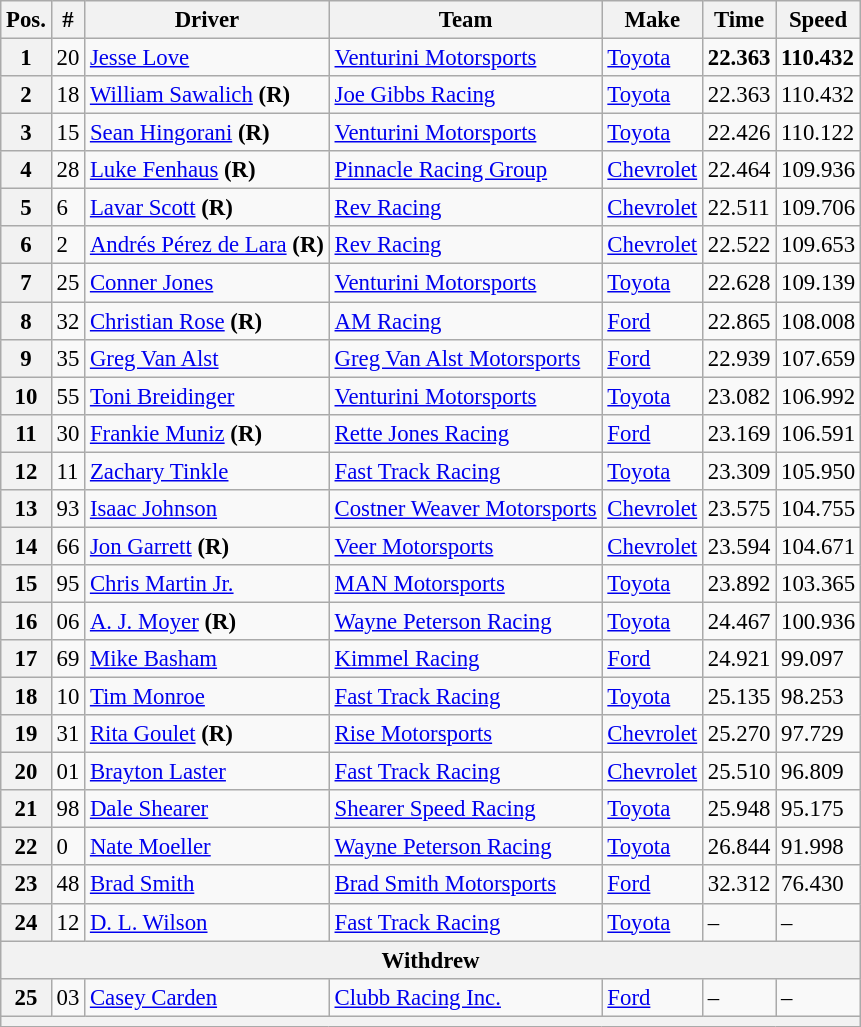<table class="wikitable" style="font-size:95%">
<tr>
<th>Pos.</th>
<th>#</th>
<th>Driver</th>
<th>Team</th>
<th>Make</th>
<th>Time</th>
<th>Speed</th>
</tr>
<tr>
<th>1</th>
<td>20</td>
<td><a href='#'>Jesse Love</a></td>
<td><a href='#'>Venturini Motorsports</a></td>
<td><a href='#'>Toyota</a></td>
<td><strong>22.363</strong></td>
<td><strong>110.432</strong></td>
</tr>
<tr>
<th>2</th>
<td>18</td>
<td><a href='#'>William Sawalich</a> <strong>(R)</strong></td>
<td><a href='#'>Joe Gibbs Racing</a></td>
<td><a href='#'>Toyota</a></td>
<td>22.363</td>
<td>110.432</td>
</tr>
<tr>
<th>3</th>
<td>15</td>
<td><a href='#'>Sean Hingorani</a> <strong>(R)</strong></td>
<td><a href='#'>Venturini Motorsports</a></td>
<td><a href='#'>Toyota</a></td>
<td>22.426</td>
<td>110.122</td>
</tr>
<tr>
<th>4</th>
<td>28</td>
<td><a href='#'>Luke Fenhaus</a> <strong>(R)</strong></td>
<td><a href='#'>Pinnacle Racing Group</a></td>
<td><a href='#'>Chevrolet</a></td>
<td>22.464</td>
<td>109.936</td>
</tr>
<tr>
<th>5</th>
<td>6</td>
<td><a href='#'>Lavar Scott</a> <strong>(R)</strong></td>
<td><a href='#'>Rev Racing</a></td>
<td><a href='#'>Chevrolet</a></td>
<td>22.511</td>
<td>109.706</td>
</tr>
<tr>
<th>6</th>
<td>2</td>
<td><a href='#'>Andrés Pérez de Lara</a> <strong>(R)</strong></td>
<td><a href='#'>Rev Racing</a></td>
<td><a href='#'>Chevrolet</a></td>
<td>22.522</td>
<td>109.653</td>
</tr>
<tr>
<th>7</th>
<td>25</td>
<td><a href='#'>Conner Jones</a></td>
<td><a href='#'>Venturini Motorsports</a></td>
<td><a href='#'>Toyota</a></td>
<td>22.628</td>
<td>109.139</td>
</tr>
<tr>
<th>8</th>
<td>32</td>
<td><a href='#'>Christian Rose</a> <strong>(R)</strong></td>
<td><a href='#'>AM Racing</a></td>
<td><a href='#'>Ford</a></td>
<td>22.865</td>
<td>108.008</td>
</tr>
<tr>
<th>9</th>
<td>35</td>
<td><a href='#'>Greg Van Alst</a></td>
<td><a href='#'>Greg Van Alst Motorsports</a></td>
<td><a href='#'>Ford</a></td>
<td>22.939</td>
<td>107.659</td>
</tr>
<tr>
<th>10</th>
<td>55</td>
<td><a href='#'>Toni Breidinger</a></td>
<td><a href='#'>Venturini Motorsports</a></td>
<td><a href='#'>Toyota</a></td>
<td>23.082</td>
<td>106.992</td>
</tr>
<tr>
<th>11</th>
<td>30</td>
<td><a href='#'>Frankie Muniz</a> <strong>(R)</strong></td>
<td><a href='#'>Rette Jones Racing</a></td>
<td><a href='#'>Ford</a></td>
<td>23.169</td>
<td>106.591</td>
</tr>
<tr>
<th>12</th>
<td>11</td>
<td><a href='#'>Zachary Tinkle</a></td>
<td><a href='#'>Fast Track Racing</a></td>
<td><a href='#'>Toyota</a></td>
<td>23.309</td>
<td>105.950</td>
</tr>
<tr>
<th>13</th>
<td>93</td>
<td><a href='#'>Isaac Johnson</a></td>
<td><a href='#'>Costner Weaver Motorsports</a></td>
<td><a href='#'>Chevrolet</a></td>
<td>23.575</td>
<td>104.755</td>
</tr>
<tr>
<th>14</th>
<td>66</td>
<td><a href='#'>Jon Garrett</a> <strong>(R)</strong></td>
<td><a href='#'>Veer Motorsports</a></td>
<td><a href='#'>Chevrolet</a></td>
<td>23.594</td>
<td>104.671</td>
</tr>
<tr>
<th>15</th>
<td>95</td>
<td><a href='#'>Chris Martin Jr.</a></td>
<td><a href='#'>MAN Motorsports</a></td>
<td><a href='#'>Toyota</a></td>
<td>23.892</td>
<td>103.365</td>
</tr>
<tr>
<th>16</th>
<td>06</td>
<td><a href='#'>A. J. Moyer</a> <strong>(R)</strong></td>
<td><a href='#'>Wayne Peterson Racing</a></td>
<td><a href='#'>Toyota</a></td>
<td>24.467</td>
<td>100.936</td>
</tr>
<tr>
<th>17</th>
<td>69</td>
<td><a href='#'>Mike Basham</a></td>
<td><a href='#'>Kimmel Racing</a></td>
<td><a href='#'>Ford</a></td>
<td>24.921</td>
<td>99.097</td>
</tr>
<tr>
<th>18</th>
<td>10</td>
<td><a href='#'>Tim Monroe</a></td>
<td><a href='#'>Fast Track Racing</a></td>
<td><a href='#'>Toyota</a></td>
<td>25.135</td>
<td>98.253</td>
</tr>
<tr>
<th>19</th>
<td>31</td>
<td><a href='#'>Rita Goulet</a> <strong>(R)</strong></td>
<td><a href='#'>Rise Motorsports</a></td>
<td><a href='#'>Chevrolet</a></td>
<td>25.270</td>
<td>97.729</td>
</tr>
<tr>
<th>20</th>
<td>01</td>
<td><a href='#'>Brayton Laster</a></td>
<td><a href='#'>Fast Track Racing</a></td>
<td><a href='#'>Chevrolet</a></td>
<td>25.510</td>
<td>96.809</td>
</tr>
<tr>
<th>21</th>
<td>98</td>
<td><a href='#'>Dale Shearer</a></td>
<td><a href='#'>Shearer Speed Racing</a></td>
<td><a href='#'>Toyota</a></td>
<td>25.948</td>
<td>95.175</td>
</tr>
<tr>
<th>22</th>
<td>0</td>
<td><a href='#'>Nate Moeller</a></td>
<td><a href='#'>Wayne Peterson Racing</a></td>
<td><a href='#'>Toyota</a></td>
<td>26.844</td>
<td>91.998</td>
</tr>
<tr>
<th>23</th>
<td>48</td>
<td><a href='#'>Brad Smith</a></td>
<td><a href='#'>Brad Smith Motorsports</a></td>
<td><a href='#'>Ford</a></td>
<td>32.312</td>
<td>76.430</td>
</tr>
<tr>
<th>24</th>
<td>12</td>
<td><a href='#'>D. L. Wilson</a></td>
<td><a href='#'>Fast Track Racing</a></td>
<td><a href='#'>Toyota</a></td>
<td>–</td>
<td>–</td>
</tr>
<tr>
<th colspan="7">Withdrew</th>
</tr>
<tr>
<th>25</th>
<td>03</td>
<td><a href='#'>Casey Carden</a></td>
<td><a href='#'>Clubb Racing Inc.</a></td>
<td><a href='#'>Ford</a></td>
<td>–</td>
<td>–</td>
</tr>
<tr>
<th colspan="7"></th>
</tr>
</table>
